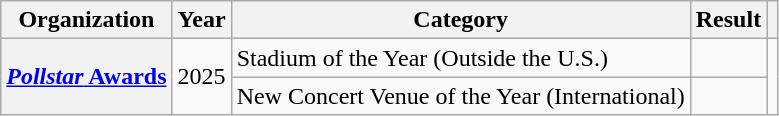<table class="wikitable plainrowheaders" style="border:none; margin:0;">
<tr>
<th scope="col">Organization</th>
<th scope="col">Year</th>
<th scope="col">Category</th>
<th scope="col">Result</th>
<th scope="col" class="unsortable"></th>
</tr>
<tr>
<th scope="row" rowspan="2"><a href='#'><em>Pollstar</em> Awards</a></th>
<td rowspan="2">2025</td>
<td>Stadium of the Year (Outside the U.S.)</td>
<td></td>
<td style="text-align:center;" rowspan="2"></td>
</tr>
<tr>
<td>New Concert Venue of the Year (International)</td>
<td></td>
</tr>
</table>
